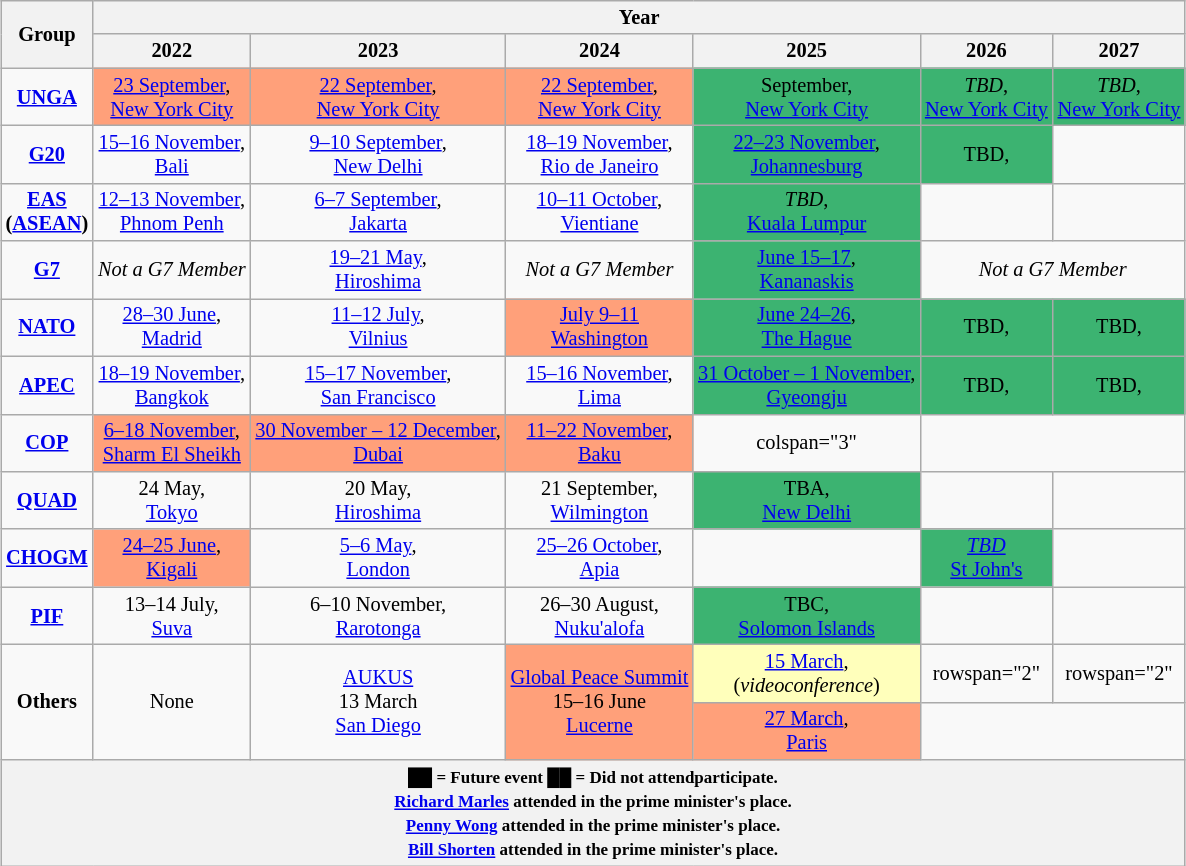<table class="wikitable" style="margin:1em auto; font-size:85%; text-align:center;">
<tr>
<th rowspan="2">Group</th>
<th colspan="6">Year</th>
</tr>
<tr>
<th>2022</th>
<th>2023</th>
<th>2024</th>
<th>2025</th>
<th>2026</th>
<th>2027</th>
</tr>
<tr>
<td><strong><a href='#'>UNGA</a></strong></td>
<td style="background:#ffa07a;"><a href='#'>23 September</a>,<br> <a href='#'>New York City</a><br></td>
<td style="background:#ffa07a;"><a href='#'>22 September</a>,<br> <a href='#'>New York City</a><br></td>
<td style="background:#ffa07a;"><a href='#'>22 September</a>,<br> <a href='#'>New York City</a><br></td>
<td style="background:#3Cb371;">September,<br> <a href='#'>New York City</a></td>
<td style="background:#3Cb371;"><em>TBD</em>,<br> <a href='#'>New York City</a></td>
<td style="background:#3Cb371;"><em>TBD</em>,<br> <a href='#'>New York City</a></td>
</tr>
<tr>
<td><strong><a href='#'>G20</a></strong></td>
<td><a href='#'>15–16 November</a>,<br> <a href='#'>Bali</a></td>
<td><a href='#'>9–10 September</a>,<br> <a href='#'>New Delhi</a></td>
<td><a href='#'>18–19 November</a>,<br> <a href='#'>Rio de Janeiro</a></td>
<td style="background:#3Cb371;"><a href='#'>22–23 November</a>,<br> <a href='#'>Johannesburg</a></td>
<td style="background:#3Cb371;">TBD,<br></td>
<td></td>
</tr>
<tr>
<td><strong><a href='#'>EAS</a><br>(<a href='#'>ASEAN</a>)</strong></td>
<td><a href='#'>12–13 November</a>,<br> <a href='#'>Phnom Penh</a></td>
<td><a href='#'>6–7 September</a>,<br> <a href='#'>Jakarta</a></td>
<td><a href='#'>10–11 October</a>,<br> <a href='#'>Vientiane</a></td>
<td style="background:#3Cb371;"><em>TBD</em>,<br> <a href='#'>Kuala Lumpur</a></td>
<td></td>
<td></td>
</tr>
<tr>
<td><strong><a href='#'>G7</a></strong></td>
<td colspan="1"><em>Not a G7 Member</em></td>
<td><a href='#'>19–21 May</a>,<br> <a href='#'>Hiroshima</a></td>
<td colspan="1"><em>Not a G7 Member</em></td>
<td style="background:#3Cb371;"><a href='#'>June 15–17</a>,<br> <a href='#'>Kananaskis</a></td>
<td colspan="2"><em>Not a G7 Member</em></td>
</tr>
<tr>
<td><strong><a href='#'>NATO</a></strong></td>
<td><a href='#'>28–30 June</a>,<br> <a href='#'>Madrid</a></td>
<td><a href='#'>11–12 July</a>,<br> <a href='#'>Vilnius</a></td>
<td colspan="1" style="background:#ffa07a;"><a href='#'>July 9–11</a><br> <a href='#'>Washington</a><br></td>
<td style="background:#3Cb371;"><a href='#'>June 24–26</a>,<br> <a href='#'>The Hague</a></td>
<td style="background:#3Cb371;">TBD,<br></td>
<td style="background:#3Cb371;">TBD,<br></td>
</tr>
<tr>
<td><strong><a href='#'>APEC</a></strong></td>
<td><a href='#'>18–19 November</a>,<br> <a href='#'>Bangkok</a></td>
<td><a href='#'>15–17 November</a>,<br> <a href='#'>San Francisco</a></td>
<td><a href='#'>15–16 November</a>,<br> <a href='#'>Lima</a></td>
<td style="background:#3Cb371;"><a href='#'>31 October – 1 November</a>,<br> <a href='#'>Gyeongju</a></td>
<td style="background:#3Cb371;">TBD,<br></td>
<td style="background:#3Cb371;">TBD,<br></td>
</tr>
<tr>
<td><strong><a href='#'>COP</a></strong></td>
<td style="background:#ffa07a;"><a href='#'>6–18 November</a>,<br> <a href='#'>Sharm El Sheikh</a></td>
<td style="background:#ffa07a;"><a href='#'>30 November – 12 December</a>,<br> <a href='#'>Dubai</a></td>
<td style="background:#ffa07a;"><a href='#'>11–22 November</a>, <br> <a href='#'>Baku</a></td>
<td>colspan="3" </td>
</tr>
<tr>
<td><strong><a href='#'>QUAD</a></strong></td>
<td>24 May,<br> <a href='#'>Tokyo</a></td>
<td>20 May,<br> <a href='#'>Hiroshima</a></td>
<td>21 September,<br> <a href='#'>Wilmington</a></td>
<td style="background:#3Cb371;">TBA,<br> <a href='#'>New Delhi</a></td>
<td></td>
<td></td>
</tr>
<tr>
<td><strong><a href='#'>CHOGM</a></strong></td>
<td style="background:#ffa07a;"><a href='#'>24–25 June</a>,<br> <a href='#'>Kigali</a><br></td>
<td><a href='#'>5–6 May</a>,<br> <a href='#'>London</a></td>
<td><a href='#'>25–26 October</a>,<br> <a href='#'>Apia</a></td>
<td></td>
<td style="background:#3Cb371;"><em><a href='#'>TBD</a></em><br> <a href='#'>St John's</a></td>
<td></td>
</tr>
<tr>
<td><strong><a href='#'>PIF</a></strong></td>
<td>13–14 July,<br> <a href='#'>Suva</a></td>
<td>6–10 November,<br> <a href='#'>Rarotonga</a></td>
<td>26–30 August,<br> <a href='#'>Nuku'alofa</a></td>
<td style="background:#3Cb371;">TBC,<br> <a href='#'>Solomon Islands</a></td>
<td></td>
<td></td>
</tr>
<tr>
<td rowspan="2"><strong>Others</strong></td>
<td rowspan="2">None</td>
<td rowspan="2"><a href='#'>AUKUS</a><br>13 March<br> <a href='#'>San Diego</a></td>
<td rowspan="2" style="background:#ffa07a;"><a href='#'>Global Peace Summit</a><br>15–16 June<br> <a href='#'>Lucerne</a></td>
<td style="background:#ffb;"><a href='#'>15 March</a>,<br>(<em>videoconference</em>)<br></td>
<td>rowspan="2" </td>
<td>rowspan="2" </td>
</tr>
<tr>
<td style="background:#ffa07a;"><a href='#'>27 March</a>,<br> <a href='#'>Paris</a></td>
</tr>
<tr>
<th colspan="7"><small><span>██</span> = Future event <span>██</span> = Did not attendparticipate.<br><a href='#'>Richard Marles</a> attended in the prime minister's place.<br><a href='#'>Penny Wong</a> attended in the prime minister's place.<br><a href='#'>Bill Shorten</a> attended in the prime minister's place.</small></th>
</tr>
</table>
